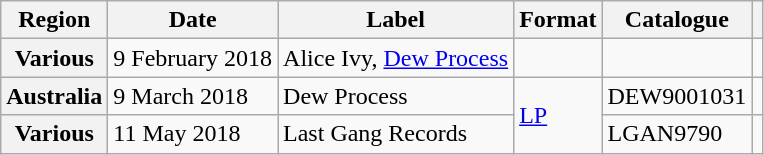<table class="wikitable plainrowheaders">
<tr>
<th>Region</th>
<th>Date</th>
<th>Label</th>
<th>Format</th>
<th>Catalogue</th>
<th></th>
</tr>
<tr>
<th scope="row">Various</th>
<td>9 February 2018</td>
<td>Alice Ivy, <a href='#'>Dew Process</a></td>
<td></td>
<td></td>
<td></td>
</tr>
<tr>
<th scope="row">Australia</th>
<td>9 March 2018</td>
<td>Dew Process</td>
<td rowspan="2"><a href='#'>LP</a></td>
<td>DEW9001031</td>
<td></td>
</tr>
<tr>
<th scope="row">Various</th>
<td>11 May 2018</td>
<td>Last Gang Records</td>
<td>LGAN9790</td>
<td></td>
</tr>
</table>
